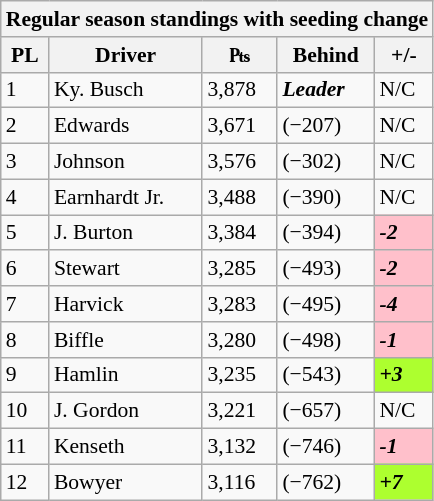<table class="wikitable" style="font-size:90%;">
<tr>
<th colspan="9">Regular season standings with seeding change</th>
</tr>
<tr>
<th>PL</th>
<th>Driver</th>
<th>₧</th>
<th>Behind</th>
<th>+/-</th>
</tr>
<tr>
<td>1</td>
<td>Ky. Busch</td>
<td>3,878</td>
<td><strong><em>Leader</em></strong></td>
<td>N/C</td>
</tr>
<tr>
<td>2</td>
<td>Edwards</td>
<td>3,671</td>
<td>(−207)</td>
<td>N/C</td>
</tr>
<tr>
<td>3</td>
<td>Johnson</td>
<td>3,576</td>
<td>(−302)</td>
<td>N/C</td>
</tr>
<tr>
<td>4</td>
<td>Earnhardt Jr.</td>
<td>3,488</td>
<td>(−390)</td>
<td>N/C</td>
</tr>
<tr>
<td>5</td>
<td>J. Burton</td>
<td>3,384</td>
<td>(−394)</td>
<td style="background:pink;"><strong><em>-2</em></strong></td>
</tr>
<tr>
<td>6</td>
<td>Stewart</td>
<td>3,285</td>
<td>(−493)</td>
<td style="background:pink;"><strong><em>-2</em></strong></td>
</tr>
<tr>
<td>7</td>
<td>Harvick</td>
<td>3,283</td>
<td>(−495)</td>
<td style="background:pink;"><strong><em>-4</em></strong></td>
</tr>
<tr>
<td>8</td>
<td>Biffle</td>
<td>3,280</td>
<td>(−498)</td>
<td style="background:pink;"><strong><em>-1</em></strong></td>
</tr>
<tr>
<td>9</td>
<td>Hamlin</td>
<td>3,235</td>
<td>(−543)</td>
<td style="background:greenyellow;"><strong><em>+3</em></strong></td>
</tr>
<tr>
<td>10</td>
<td>J. Gordon</td>
<td>3,221</td>
<td>(−657)</td>
<td>N/C</td>
</tr>
<tr>
<td>11</td>
<td>Kenseth</td>
<td>3,132</td>
<td>(−746)</td>
<td style="background:pink;"><strong><em>-1</em></strong></td>
</tr>
<tr>
<td>12</td>
<td>Bowyer</td>
<td>3,116</td>
<td>(−762)</td>
<td style="background:greenyellow;"><strong><em>+7</em></strong></td>
</tr>
</table>
